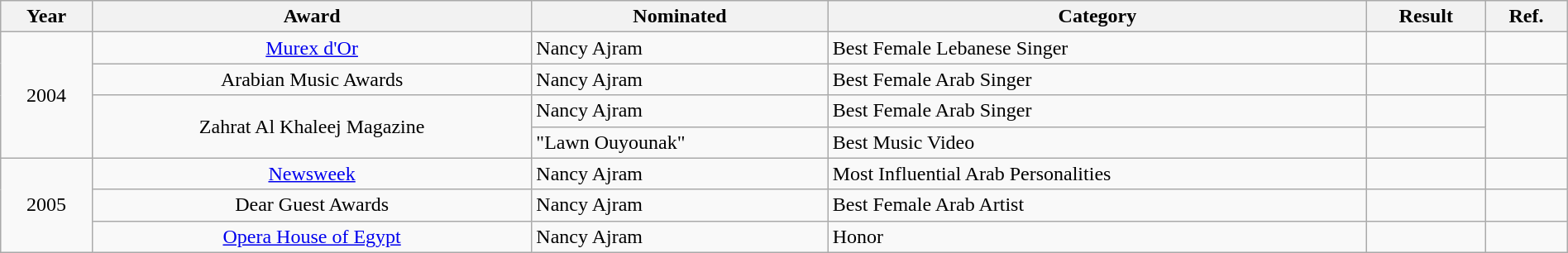<table class="wikitable" style="width:100%;">
<tr>
<th>Year</th>
<th>Award</th>
<th>Nominated</th>
<th>Category</th>
<th>Result</th>
<th>Ref.</th>
</tr>
<tr>
<td rowspan="4" align="center">2004</td>
<td align="center"><a href='#'>Murex d'Or</a></td>
<td>Nancy Ajram</td>
<td>Best Female Lebanese Singer</td>
<td></td>
<td align="center"></td>
</tr>
<tr>
<td align="center">Arabian Music Awards</td>
<td>Nancy Ajram</td>
<td>Best Female Arab Singer</td>
<td></td>
<td align="center"></td>
</tr>
<tr>
<td rowspan="2" align="center">Zahrat Al Khaleej Magazine</td>
<td>Nancy Ajram</td>
<td>Best Female Arab Singer</td>
<td></td>
<td rowspan="2" align="center"></td>
</tr>
<tr>
<td>"Lawn Ouyounak"</td>
<td>Best Music Video</td>
<td></td>
</tr>
<tr>
<td rowspan="4" align="center">2005</td>
<td align="center"><a href='#'>Newsweek</a></td>
<td>Nancy Ajram</td>
<td>Most Influential Arab Personalities</td>
<td></td>
<td align="center"></td>
</tr>
<tr>
<td align="center">Dear Guest Awards</td>
<td>Nancy Ajram</td>
<td>Best Female Arab Artist</td>
<td></td>
<td align="center"></td>
</tr>
<tr>
<td align="center"><a href='#'>Opera House of Egypt</a></td>
<td>Nancy Ajram</td>
<td>Honor</td>
<td></td>
<td align="center"></td>
</tr>
</table>
